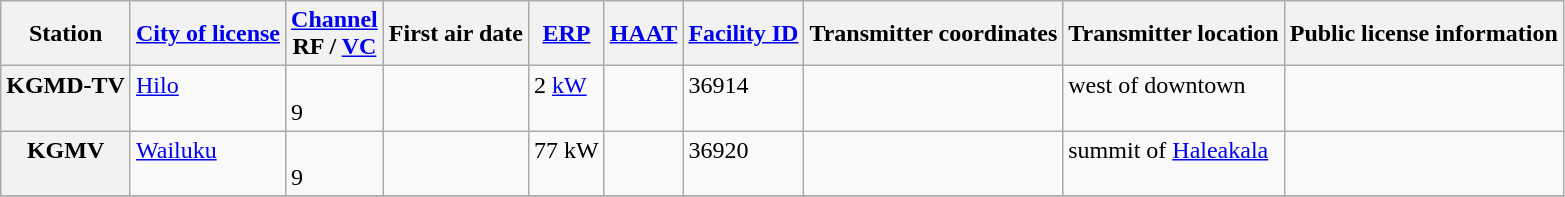<table class="wikitable">
<tr>
<th scope = "col">Station</th>
<th scope = "col"><a href='#'>City of license</a></th>
<th scope = "col"><a href='#'>Channel</a><br>RF / <a href='#'>VC</a></th>
<th scope = "col">First air date</th>
<th scope = "col"><a href='#'>ERP</a></th>
<th scope = "col"><a href='#'>HAAT</a></th>
<th scope = "col"><a href='#'>Facility ID</a></th>
<th scope = "col">Transmitter coordinates</th>
<th scope = "col">Transmitter location</th>
<th scope = "col">Public license information</th>
</tr>
<tr style="vertical-align: top; text-align: left;">
<th scope = "row">KGMD-TV</th>
<td><a href='#'>Hilo</a></td>
<td><br>9</td>
<td></td>
<td>2 <a href='#'>kW</a></td>
<td></td>
<td>36914</td>
<td></td>
<td>west of downtown</td>
<td><br></td>
</tr>
<tr style="vertical-align: top; text-align: left;">
<th scope = "row">KGMV</th>
<td><a href='#'>Wailuku</a></td>
<td><br>9</td>
<td></td>
<td>77 kW</td>
<td></td>
<td>36920</td>
<td></td>
<td>summit of <a href='#'>Haleakala</a></td>
<td><br></td>
</tr>
<tr style="vertical-align: top; text-align: left;">
</tr>
</table>
